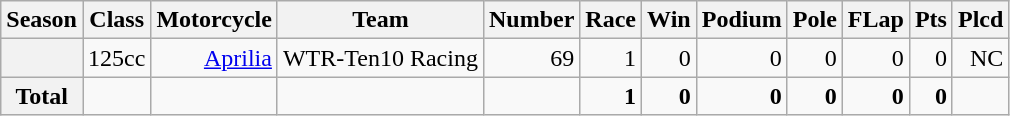<table class="wikitable">
<tr>
<th>Season</th>
<th>Class</th>
<th>Motorcycle</th>
<th>Team</th>
<th>Number</th>
<th>Race</th>
<th>Win</th>
<th>Podium</th>
<th>Pole</th>
<th>FLap</th>
<th>Pts</th>
<th>Plcd</th>
</tr>
<tr align="right">
<th></th>
<td>125cc</td>
<td><a href='#'>Aprilia</a></td>
<td>WTR-Ten10 Racing</td>
<td>69</td>
<td>1</td>
<td>0</td>
<td>0</td>
<td>0</td>
<td>0</td>
<td>0</td>
<td>NC</td>
</tr>
<tr align="right">
<th>Total</th>
<td></td>
<td></td>
<td></td>
<td></td>
<td><strong>1</strong></td>
<td><strong>0</strong></td>
<td><strong>0</strong></td>
<td><strong>0</strong></td>
<td><strong>0</strong></td>
<td><strong>0</strong></td>
<td></td>
</tr>
</table>
